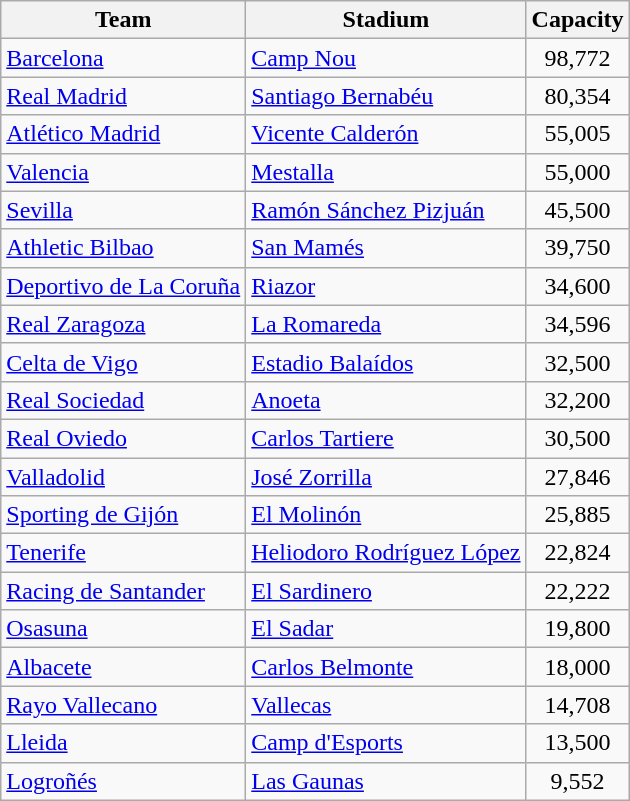<table class="wikitable sortable">
<tr>
<th>Team</th>
<th>Stadium</th>
<th>Capacity</th>
</tr>
<tr>
<td><a href='#'>Barcelona</a></td>
<td><a href='#'>Camp Nou</a></td>
<td align="center">98,772</td>
</tr>
<tr>
<td><a href='#'>Real Madrid</a></td>
<td><a href='#'>Santiago Bernabéu</a></td>
<td align="center">80,354</td>
</tr>
<tr>
<td><a href='#'>Atlético Madrid</a></td>
<td><a href='#'>Vicente Calderón</a></td>
<td align="center">55,005</td>
</tr>
<tr>
<td><a href='#'>Valencia</a></td>
<td><a href='#'>Mestalla</a></td>
<td align="center">55,000</td>
</tr>
<tr>
<td><a href='#'>Sevilla</a></td>
<td><a href='#'>Ramón Sánchez Pizjuán</a></td>
<td align="center">45,500</td>
</tr>
<tr>
<td><a href='#'>Athletic Bilbao</a></td>
<td><a href='#'>San Mamés</a></td>
<td align="center">39,750</td>
</tr>
<tr>
<td><a href='#'>Deportivo de La Coruña</a></td>
<td><a href='#'>Riazor</a></td>
<td align="center">34,600</td>
</tr>
<tr>
<td><a href='#'>Real Zaragoza</a></td>
<td><a href='#'>La Romareda</a></td>
<td align="center">34,596</td>
</tr>
<tr>
<td><a href='#'>Celta de Vigo</a></td>
<td><a href='#'>Estadio Balaídos</a></td>
<td align="center">32,500</td>
</tr>
<tr>
<td><a href='#'>Real Sociedad</a></td>
<td><a href='#'>Anoeta</a></td>
<td align="center">32,200</td>
</tr>
<tr>
<td><a href='#'>Real Oviedo</a></td>
<td><a href='#'>Carlos Tartiere</a></td>
<td align="center">30,500</td>
</tr>
<tr>
<td><a href='#'>Valladolid</a></td>
<td><a href='#'>José Zorrilla</a></td>
<td align="center">27,846</td>
</tr>
<tr>
<td><a href='#'>Sporting de Gijón</a></td>
<td><a href='#'>El Molinón</a></td>
<td align="center">25,885</td>
</tr>
<tr>
<td><a href='#'>Tenerife</a></td>
<td><a href='#'>Heliodoro Rodríguez López</a></td>
<td align="center">22,824</td>
</tr>
<tr>
<td><a href='#'>Racing de Santander</a></td>
<td><a href='#'>El Sardinero</a></td>
<td align="center">22,222</td>
</tr>
<tr>
<td><a href='#'>Osasuna</a></td>
<td><a href='#'>El Sadar</a></td>
<td align="center">19,800</td>
</tr>
<tr>
<td><a href='#'>Albacete</a></td>
<td><a href='#'>Carlos Belmonte</a></td>
<td align="center">18,000</td>
</tr>
<tr>
<td><a href='#'>Rayo Vallecano</a></td>
<td><a href='#'>Vallecas</a></td>
<td align="center">14,708</td>
</tr>
<tr>
<td><a href='#'>Lleida</a></td>
<td><a href='#'>Camp d'Esports</a></td>
<td align="center">13,500</td>
</tr>
<tr>
<td><a href='#'>Logroñés</a></td>
<td><a href='#'>Las Gaunas</a></td>
<td align="center">9,552</td>
</tr>
</table>
